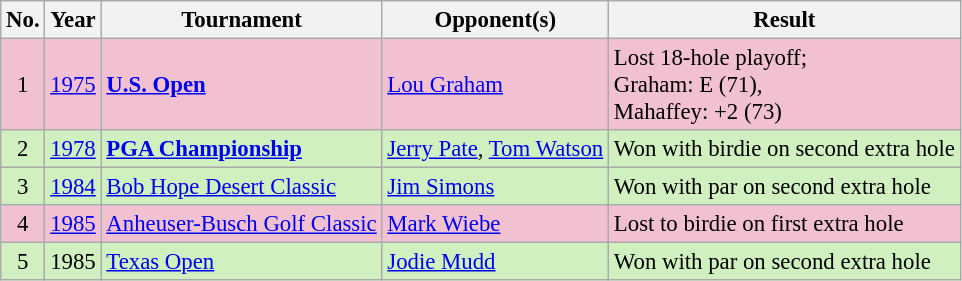<table class="wikitable" style="font-size:95%;">
<tr>
<th>No.</th>
<th>Year</th>
<th>Tournament</th>
<th>Opponent(s)</th>
<th>Result</th>
</tr>
<tr style="background:#F2C1D1;">
<td align=center>1</td>
<td><a href='#'>1975</a></td>
<td><strong><a href='#'>U.S. Open</a></strong></td>
<td> <a href='#'>Lou Graham</a></td>
<td>Lost 18-hole playoff;<br>Graham: E (71),<br>Mahaffey: +2 (73)</td>
</tr>
<tr style="background:#D0F0C0;">
<td align=center>2</td>
<td><a href='#'>1978</a></td>
<td><strong><a href='#'>PGA Championship</a></strong></td>
<td> <a href='#'>Jerry Pate</a>,  <a href='#'>Tom Watson</a></td>
<td>Won with birdie on second extra hole</td>
</tr>
<tr style="background:#D0F0C0;">
<td align=center>3</td>
<td><a href='#'>1984</a></td>
<td><a href='#'>Bob Hope Desert Classic</a></td>
<td> <a href='#'>Jim Simons</a></td>
<td>Won with par on second extra hole</td>
</tr>
<tr style="background:#F2C1D1;">
<td align=center>4</td>
<td><a href='#'>1985</a></td>
<td><a href='#'>Anheuser-Busch Golf Classic</a></td>
<td> <a href='#'>Mark Wiebe</a></td>
<td>Lost to birdie on first extra hole</td>
</tr>
<tr style="background:#D0F0C0;">
<td align=center>5</td>
<td>1985</td>
<td><a href='#'>Texas Open</a></td>
<td> <a href='#'>Jodie Mudd</a></td>
<td>Won with par on second extra hole</td>
</tr>
</table>
